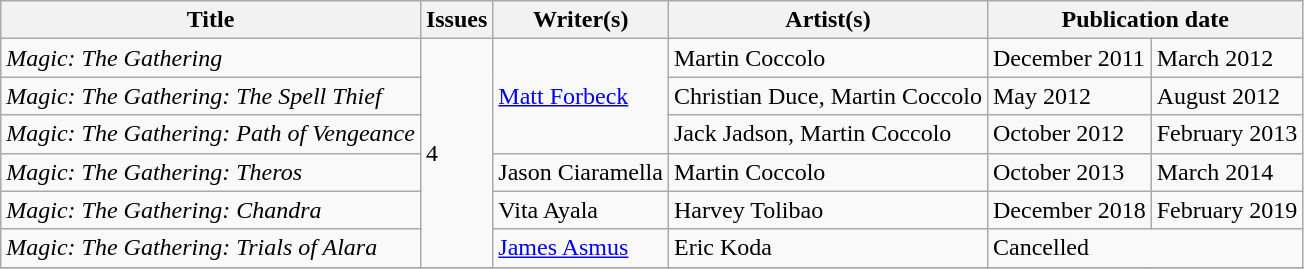<table class="wikitable">
<tr>
<th>Title</th>
<th>Issues</th>
<th>Writer(s)</th>
<th>Artist(s)</th>
<th colspan="2">Publication date</th>
</tr>
<tr>
<td><em>Magic: The Gathering</em></td>
<td rowspan="6">4</td>
<td rowspan="3"><a href='#'>Matt Forbeck</a></td>
<td>Martin Coccolo</td>
<td>December 2011</td>
<td>March 2012</td>
</tr>
<tr>
<td><em>Magic: The Gathering: The Spell Thief</em></td>
<td>Christian Duce, Martin Coccolo</td>
<td>May 2012</td>
<td>August 2012</td>
</tr>
<tr>
<td><em>Magic: The Gathering: Path of Vengeance</em></td>
<td>Jack Jadson, Martin Coccolo</td>
<td>October 2012</td>
<td>February 2013</td>
</tr>
<tr>
<td><em>Magic: The Gathering: Theros</em></td>
<td>Jason Ciaramella</td>
<td>Martin Coccolo</td>
<td>October 2013</td>
<td>March 2014</td>
</tr>
<tr>
<td><em>Magic: The Gathering: Chandra</em></td>
<td>Vita Ayala</td>
<td>Harvey Tolibao</td>
<td>December 2018</td>
<td>February 2019</td>
</tr>
<tr>
<td><em>Magic: The Gathering: Trials of Alara</em></td>
<td><a href='#'>James Asmus</a></td>
<td>Eric Koda</td>
<td colspan="2">Cancelled</td>
</tr>
<tr>
</tr>
</table>
